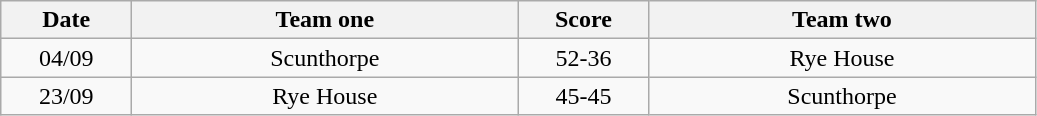<table class="wikitable" style="text-align: center">
<tr>
<th width=80>Date</th>
<th width=250>Team one</th>
<th width=80>Score</th>
<th width=250>Team two</th>
</tr>
<tr>
<td>04/09</td>
<td>Scunthorpe</td>
<td>52-36</td>
<td>Rye House</td>
</tr>
<tr>
<td>23/09</td>
<td>Rye House</td>
<td>45-45</td>
<td>Scunthorpe</td>
</tr>
</table>
